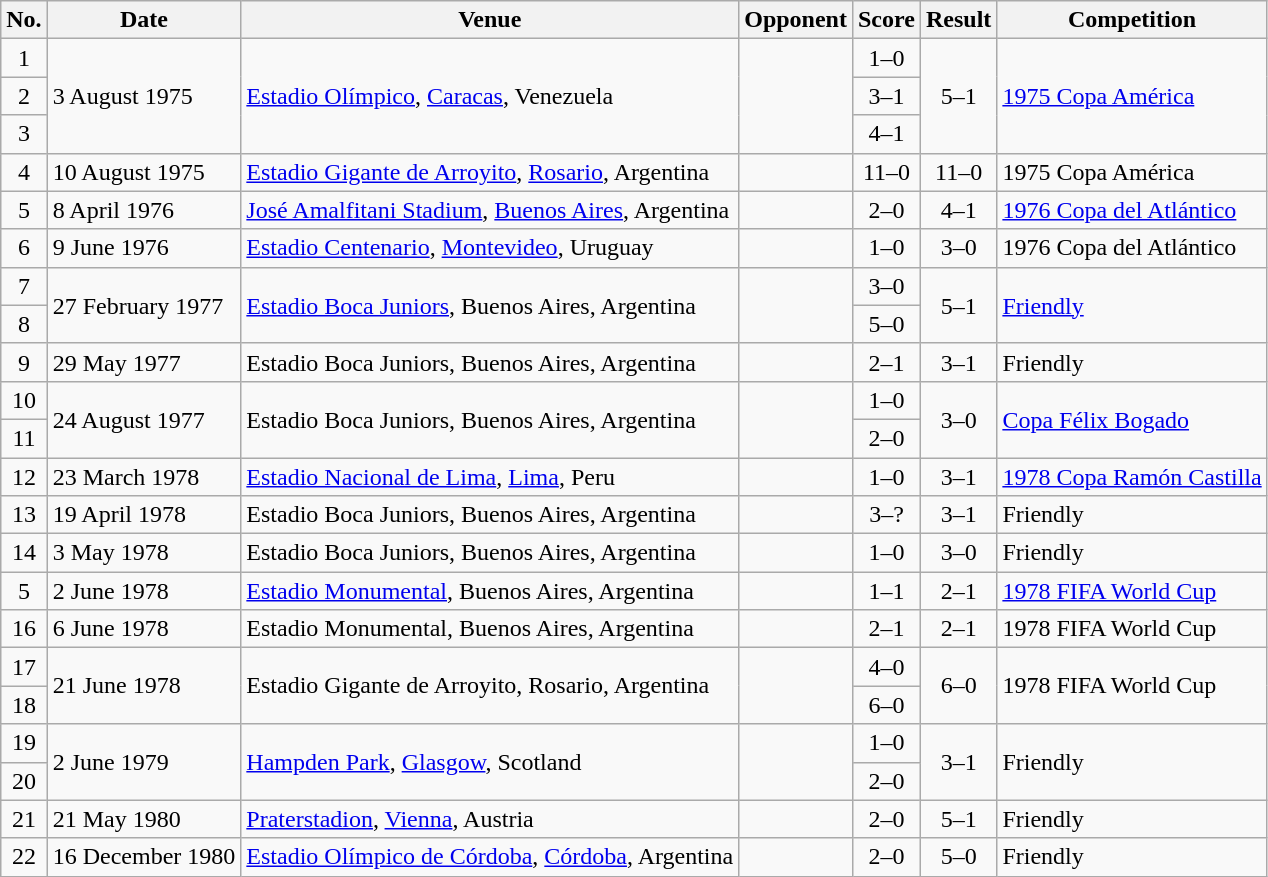<table class="wikitable sortable">
<tr>
<th scope="col">No.</th>
<th scope="col">Date</th>
<th scope="col">Venue</th>
<th scope="col">Opponent</th>
<th scope="col">Score</th>
<th scope="col">Result</th>
<th scope="col">Competition</th>
</tr>
<tr>
<td align="center">1</td>
<td rowspan="3">3 August 1975</td>
<td rowspan="3"><a href='#'>Estadio Olímpico</a>, <a href='#'>Caracas</a>, Venezuela</td>
<td rowspan="3"></td>
<td align="center">1–0</td>
<td rowspan="3" style="text-align:center">5–1</td>
<td rowspan="3"><a href='#'>1975 Copa América</a></td>
</tr>
<tr>
<td align="center">2</td>
<td align="center">3–1</td>
</tr>
<tr>
<td align="center">3</td>
<td align="center">4–1</td>
</tr>
<tr>
<td align="center">4</td>
<td>10 August 1975</td>
<td><a href='#'>Estadio Gigante de Arroyito</a>, <a href='#'>Rosario</a>, Argentina</td>
<td></td>
<td align="center">11–0</td>
<td align="center">11–0</td>
<td>1975 Copa América</td>
</tr>
<tr>
<td align="center">5</td>
<td>8 April 1976</td>
<td><a href='#'>José Amalfitani Stadium</a>, <a href='#'>Buenos Aires</a>, Argentina</td>
<td></td>
<td align="center">2–0</td>
<td align="center">4–1</td>
<td><a href='#'>1976 Copa del Atlántico</a></td>
</tr>
<tr>
<td align="center">6</td>
<td>9 June 1976</td>
<td><a href='#'>Estadio Centenario</a>, <a href='#'>Montevideo</a>, Uruguay</td>
<td></td>
<td align="center">1–0</td>
<td align="center">3–0</td>
<td>1976 Copa del Atlántico</td>
</tr>
<tr>
<td align="center">7</td>
<td rowspan="2">27 February 1977</td>
<td rowspan="2"><a href='#'>Estadio Boca Juniors</a>, Buenos Aires, Argentina</td>
<td rowspan="2"></td>
<td align="center">3–0</td>
<td rowspan="2" style="text-align:center">5–1</td>
<td rowspan="2"><a href='#'>Friendly</a></td>
</tr>
<tr>
<td align="center">8</td>
<td align="center">5–0</td>
</tr>
<tr>
<td align="center">9</td>
<td>29 May 1977</td>
<td>Estadio Boca Juniors, Buenos Aires, Argentina</td>
<td></td>
<td align="center">2–1</td>
<td align="center">3–1</td>
<td>Friendly</td>
</tr>
<tr>
<td align="center">10</td>
<td rowspan="2">24 August 1977</td>
<td rowspan="2">Estadio Boca Juniors, Buenos Aires, Argentina</td>
<td rowspan="2"></td>
<td align="center">1–0</td>
<td rowspan="2" style="text-align:center">3–0</td>
<td rowspan="2"><a href='#'>Copa Félix Bogado</a></td>
</tr>
<tr>
<td align="center">11</td>
<td align="center">2–0</td>
</tr>
<tr>
<td align="center">12</td>
<td>23 March 1978</td>
<td><a href='#'>Estadio Nacional de Lima</a>, <a href='#'>Lima</a>, Peru</td>
<td></td>
<td align="center">1–0</td>
<td align="center">3–1</td>
<td><a href='#'>1978 Copa Ramón Castilla</a></td>
</tr>
<tr>
<td align="center">13</td>
<td>19 April 1978</td>
<td>Estadio Boca Juniors, Buenos Aires, Argentina</td>
<td></td>
<td align="center">3–?</td>
<td align="center">3–1</td>
<td>Friendly</td>
</tr>
<tr>
<td align="center">14</td>
<td>3 May 1978</td>
<td>Estadio Boca Juniors, Buenos Aires, Argentina</td>
<td></td>
<td align="center">1–0</td>
<td align="center">3–0</td>
<td>Friendly</td>
</tr>
<tr>
<td align="center">5</td>
<td>2 June 1978</td>
<td><a href='#'>Estadio Monumental</a>, Buenos Aires, Argentina</td>
<td></td>
<td align="center">1–1</td>
<td align="center">2–1</td>
<td><a href='#'>1978 FIFA World Cup</a></td>
</tr>
<tr>
<td align="center">16</td>
<td>6 June 1978</td>
<td>Estadio Monumental, Buenos Aires, Argentina</td>
<td></td>
<td align="center">2–1</td>
<td align="center">2–1</td>
<td>1978 FIFA World Cup</td>
</tr>
<tr>
<td align="center">17</td>
<td rowspan="2">21 June 1978</td>
<td rowspan="2">Estadio Gigante de Arroyito, Rosario, Argentina</td>
<td rowspan="2"></td>
<td align="center">4–0</td>
<td rowspan="2" style="text-align:center">6–0</td>
<td rowspan="2">1978 FIFA World Cup</td>
</tr>
<tr>
<td align="center">18</td>
<td align="center">6–0</td>
</tr>
<tr>
<td align="center">19</td>
<td rowspan="2">2 June 1979</td>
<td rowspan="2"><a href='#'>Hampden Park</a>, <a href='#'>Glasgow</a>, Scotland</td>
<td rowspan="2"></td>
<td align="center">1–0</td>
<td rowspan="2" style="text-align:center">3–1</td>
<td rowspan="2">Friendly</td>
</tr>
<tr>
<td align="center">20</td>
<td align="center">2–0</td>
</tr>
<tr>
<td align="center">21</td>
<td>21 May 1980</td>
<td><a href='#'>Praterstadion</a>, <a href='#'>Vienna</a>, Austria</td>
<td></td>
<td align="center">2–0</td>
<td align="center">5–1</td>
<td>Friendly</td>
</tr>
<tr>
<td align="center">22</td>
<td>16 December 1980</td>
<td><a href='#'>Estadio Olímpico de Córdoba</a>, <a href='#'>Córdoba</a>, Argentina</td>
<td></td>
<td align="center">2–0</td>
<td align="center">5–0</td>
<td>Friendly</td>
</tr>
</table>
